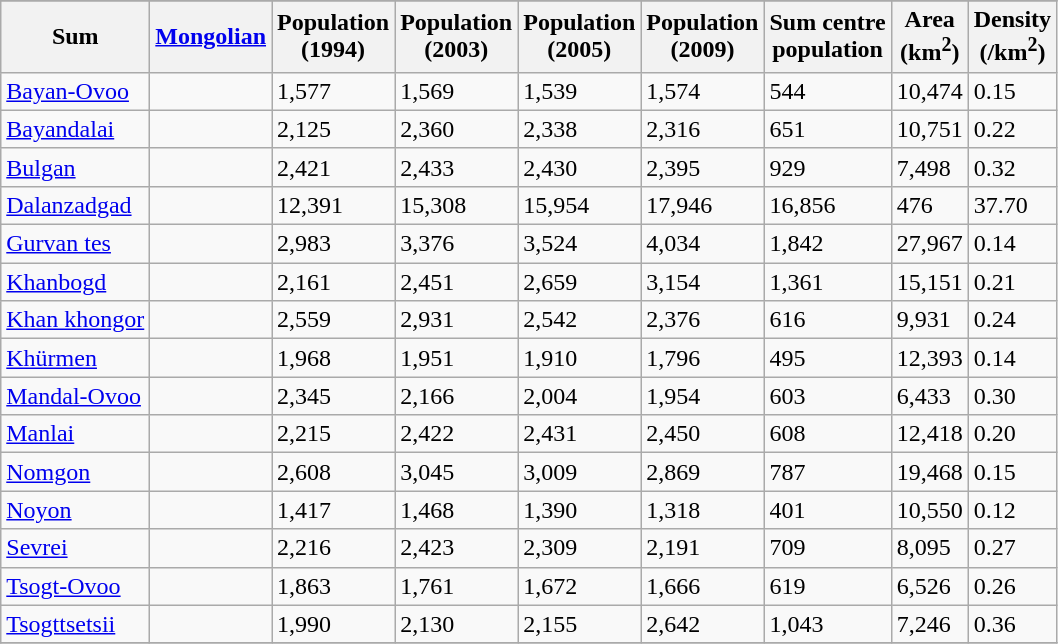<table class="wikitable">
<tr>
</tr>
<tr>
<th>Sum</th>
<th><a href='#'>Mongolian</a></th>
<th>Population<br>(1994)</th>
<th>Population<br>(2003)</th>
<th>Population<br>(2005)</th>
<th>Population<br>(2009)</th>
<th>Sum centre<br>population</th>
<th>Area<br>(km<sup>2</sup>)</th>
<th>Density<br>(/km<sup>2</sup>)</th>
</tr>
<tr>
<td><a href='#'>Bayan-Ovoo</a></td>
<td></td>
<td>1,577</td>
<td>1,569</td>
<td>1,539</td>
<td>1,574</td>
<td>544</td>
<td>10,474</td>
<td>0.15</td>
</tr>
<tr>
<td><a href='#'>Bayandalai</a></td>
<td></td>
<td>2,125</td>
<td>2,360</td>
<td>2,338</td>
<td>2,316</td>
<td>651</td>
<td>10,751</td>
<td>0.22</td>
</tr>
<tr>
<td><a href='#'>Bulgan</a></td>
<td></td>
<td>2,421</td>
<td>2,433</td>
<td>2,430</td>
<td>2,395</td>
<td>929</td>
<td>7,498</td>
<td>0.32</td>
</tr>
<tr>
<td><a href='#'>Dalanzadgad</a></td>
<td></td>
<td>12,391</td>
<td>15,308</td>
<td>15,954</td>
<td>17,946</td>
<td>16,856</td>
<td>476</td>
<td>37.70</td>
</tr>
<tr>
<td><a href='#'>Gurvan tes</a></td>
<td></td>
<td>2,983</td>
<td>3,376</td>
<td>3,524</td>
<td>4,034</td>
<td>1,842</td>
<td>27,967</td>
<td>0.14</td>
</tr>
<tr>
<td><a href='#'>Khanbogd</a></td>
<td></td>
<td>2,161</td>
<td>2,451</td>
<td>2,659</td>
<td>3,154</td>
<td>1,361</td>
<td>15,151</td>
<td>0.21</td>
</tr>
<tr>
<td><a href='#'>Khan khongor</a></td>
<td></td>
<td>2,559</td>
<td>2,931</td>
<td>2,542</td>
<td>2,376</td>
<td>616</td>
<td>9,931</td>
<td>0.24</td>
</tr>
<tr>
<td><a href='#'>Khürmen</a></td>
<td></td>
<td>1,968</td>
<td>1,951</td>
<td>1,910</td>
<td>1,796</td>
<td>495</td>
<td>12,393</td>
<td>0.14</td>
</tr>
<tr>
<td><a href='#'>Mandal-Ovoo</a></td>
<td></td>
<td>2,345</td>
<td>2,166</td>
<td>2,004</td>
<td>1,954</td>
<td>603</td>
<td>6,433</td>
<td>0.30</td>
</tr>
<tr>
<td><a href='#'>Manlai</a></td>
<td></td>
<td>2,215</td>
<td>2,422</td>
<td>2,431</td>
<td>2,450</td>
<td>608</td>
<td>12,418</td>
<td>0.20</td>
</tr>
<tr>
<td><a href='#'>Nomgon</a></td>
<td></td>
<td>2,608</td>
<td>3,045</td>
<td>3,009</td>
<td>2,869</td>
<td>787</td>
<td>19,468</td>
<td>0.15</td>
</tr>
<tr>
<td><a href='#'>Noyon</a></td>
<td></td>
<td>1,417</td>
<td>1,468</td>
<td>1,390</td>
<td>1,318</td>
<td>401</td>
<td>10,550</td>
<td>0.12</td>
</tr>
<tr>
<td><a href='#'>Sevrei</a></td>
<td></td>
<td>2,216</td>
<td>2,423</td>
<td>2,309</td>
<td>2,191</td>
<td>709</td>
<td>8,095</td>
<td>0.27</td>
</tr>
<tr>
<td><a href='#'>Tsogt-Ovoo</a></td>
<td></td>
<td>1,863</td>
<td>1,761</td>
<td>1,672</td>
<td>1,666</td>
<td>619</td>
<td>6,526</td>
<td>0.26</td>
</tr>
<tr>
<td><a href='#'>Tsogttsetsii</a></td>
<td></td>
<td>1,990</td>
<td>2,130</td>
<td>2,155</td>
<td>2,642</td>
<td>1,043</td>
<td>7,246</td>
<td>0.36</td>
</tr>
<tr>
</tr>
</table>
